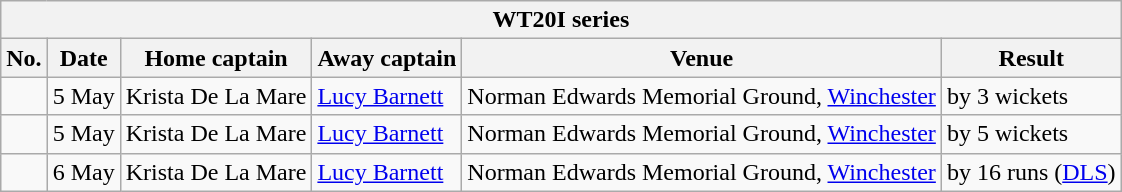<table class="wikitable">
<tr>
<th colspan="6">WT20I series</th>
</tr>
<tr>
<th>No.</th>
<th>Date</th>
<th>Home captain</th>
<th>Away captain</th>
<th>Venue</th>
<th>Result</th>
</tr>
<tr>
<td></td>
<td>5 May</td>
<td>Krista De La Mare</td>
<td><a href='#'>Lucy Barnett</a></td>
<td>Norman Edwards Memorial Ground, <a href='#'>Winchester</a></td>
<td> by 3 wickets</td>
</tr>
<tr>
<td></td>
<td>5 May</td>
<td>Krista De La Mare</td>
<td><a href='#'>Lucy Barnett</a></td>
<td>Norman Edwards Memorial Ground, <a href='#'>Winchester</a></td>
<td> by 5 wickets</td>
</tr>
<tr>
<td></td>
<td>6 May</td>
<td>Krista De La Mare</td>
<td><a href='#'>Lucy Barnett</a></td>
<td>Norman Edwards Memorial Ground, <a href='#'>Winchester</a></td>
<td> by 16 runs (<a href='#'>DLS</a>)</td>
</tr>
</table>
